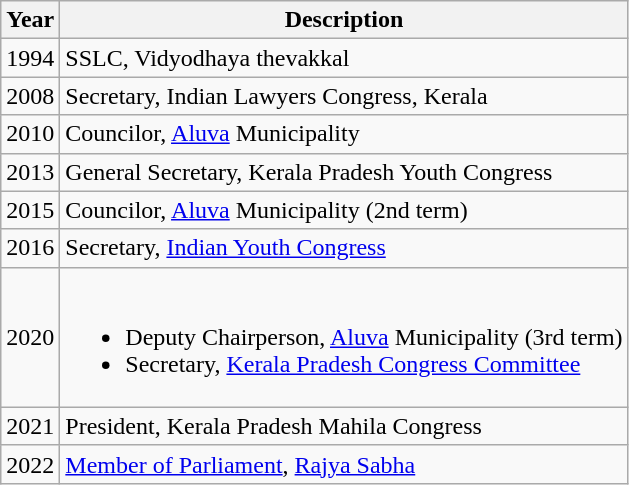<table class="wikitable">
<tr>
<th>Year</th>
<th>Description</th>
</tr>
<tr>
<td>1994</td>
<td>SSLC, Vidyodhaya thevakkal</td>
</tr>
<tr>
<td>2008</td>
<td>Secretary, Indian Lawyers Congress, Kerala</td>
</tr>
<tr>
<td>2010</td>
<td>Councilor, <a href='#'>Aluva</a> Municipality</td>
</tr>
<tr>
<td>2013</td>
<td>General Secretary, Kerala Pradesh Youth Congress</td>
</tr>
<tr>
<td>2015</td>
<td>Councilor, <a href='#'>Aluva</a> Municipality (2nd term)</td>
</tr>
<tr>
<td>2016</td>
<td>Secretary, <a href='#'>Indian Youth Congress</a></td>
</tr>
<tr>
<td>2020</td>
<td><br><ul><li>Deputy Chairperson, <a href='#'>Aluva</a> Municipality (3rd term)</li><li>Secretary, <a href='#'>Kerala Pradesh Congress Committee</a></li></ul></td>
</tr>
<tr>
<td>2021</td>
<td>President, Kerala Pradesh Mahila Congress</td>
</tr>
<tr>
<td>2022</td>
<td><a href='#'>Member of Parliament</a>, <a href='#'>Rajya Sabha</a></td>
</tr>
</table>
